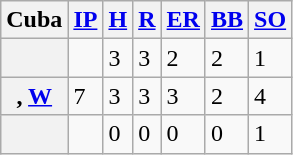<table class="wikitable sortable plainrowheaders">
<tr>
<th scope="col">Cuba</th>
<th scope="col"><a href='#'>IP</a></th>
<th scope="col"><a href='#'>H</a></th>
<th scope="col"><a href='#'>R</a></th>
<th scope="col"><a href='#'>ER</a></th>
<th scope="col"><a href='#'>BB</a></th>
<th scope="col"><a href='#'>SO</a></th>
</tr>
<tr>
<th scope="row"></th>
<td></td>
<td>3</td>
<td>3</td>
<td>2</td>
<td>2</td>
<td>1</td>
</tr>
<tr>
<th scope="row">, <a href='#'>W</a></th>
<td>7</td>
<td>3</td>
<td>3</td>
<td>3</td>
<td>2</td>
<td>4</td>
</tr>
<tr>
<th scope="row"></th>
<td></td>
<td>0</td>
<td>0</td>
<td>0</td>
<td>0</td>
<td>1</td>
</tr>
</table>
